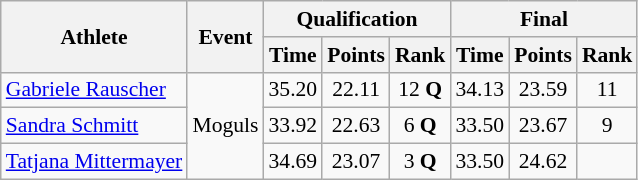<table class="wikitable" style="font-size:90%">
<tr>
<th rowspan="2">Athlete</th>
<th rowspan="2">Event</th>
<th colspan="3">Qualification</th>
<th colspan="3">Final</th>
</tr>
<tr>
<th>Time</th>
<th>Points</th>
<th>Rank</th>
<th>Time</th>
<th>Points</th>
<th>Rank</th>
</tr>
<tr>
<td><a href='#'>Gabriele Rauscher</a></td>
<td rowspan="3">Moguls</td>
<td align="center">35.20</td>
<td align="center">22.11</td>
<td align="center">12 <strong>Q</strong></td>
<td align="center">34.13</td>
<td align="center">23.59</td>
<td align="center">11</td>
</tr>
<tr>
<td><a href='#'>Sandra Schmitt</a></td>
<td align="center">33.92</td>
<td align="center">22.63</td>
<td align="center">6 <strong>Q</strong></td>
<td align="center">33.50</td>
<td align="center">23.67</td>
<td align="center">9</td>
</tr>
<tr>
<td><a href='#'>Tatjana Mittermayer</a></td>
<td align="center">34.69</td>
<td align="center">23.07</td>
<td align="center">3 <strong>Q</strong></td>
<td align="center">33.50</td>
<td align="center">24.62</td>
<td align="center"></td>
</tr>
</table>
